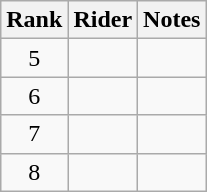<table class="wikitable sortable"  style="text-align:center">
<tr>
<th>Rank</th>
<th>Rider</th>
<th>Notes</th>
</tr>
<tr>
<td>5</td>
<td align="left"></td>
<td></td>
</tr>
<tr>
<td>6</td>
<td align="left"></td>
<td></td>
</tr>
<tr>
<td>7</td>
<td align="left"></td>
<td></td>
</tr>
<tr>
<td>8</td>
<td align="left"></td>
<td></td>
</tr>
</table>
